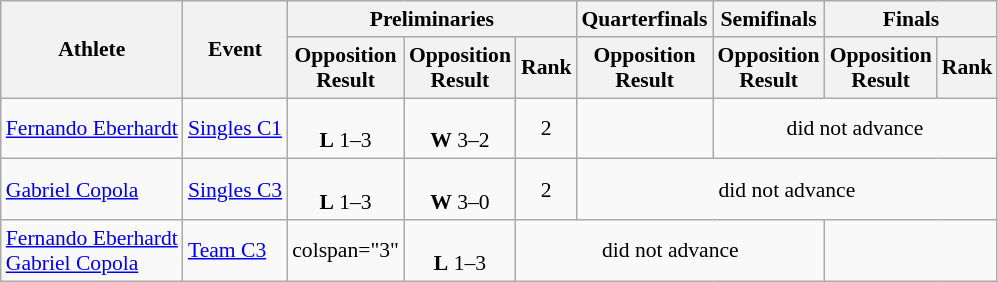<table class=wikitable style="font-size:90%">
<tr>
<th rowspan="2">Athlete</th>
<th rowspan="2">Event</th>
<th colspan="3">Preliminaries</th>
<th>Quarterfinals</th>
<th>Semifinals</th>
<th colspan="2">Finals</th>
</tr>
<tr>
<th>Opposition<br>Result</th>
<th>Opposition<br>Result</th>
<th>Rank</th>
<th>Opposition<br>Result</th>
<th>Opposition<br>Result</th>
<th>Opposition<br>Result</th>
<th>Rank</th>
</tr>
<tr align=center>
<td align=left><a href='#'>Fernando Eberhardt</a></td>
<td align=left><a href='#'>Singles C1</a></td>
<td> <br> <strong>L</strong> 1–3</td>
<td> <br> <strong>W</strong> 3–2</td>
<td>2</td>
<td></td>
<td colspan="3">did not advance</td>
</tr>
<tr align=center>
<td align=left><a href='#'>Gabriel Copola</a></td>
<td align=left><a href='#'>Singles C3</a></td>
<td> <br> <strong>L</strong> 1–3</td>
<td> <br> <strong>W</strong> 3–0</td>
<td>2</td>
<td colspan="4">did not advance</td>
</tr>
<tr align=center>
<td align=left><a href='#'>Fernando Eberhardt</a><br><a href='#'>Gabriel Copola</a></td>
<td align=left><a href='#'>Team C3</a></td>
<td>colspan="3" </td>
<td><br> <strong>L</strong> 1–3</td>
<td colspan="3">did not advance</td>
</tr>
</table>
